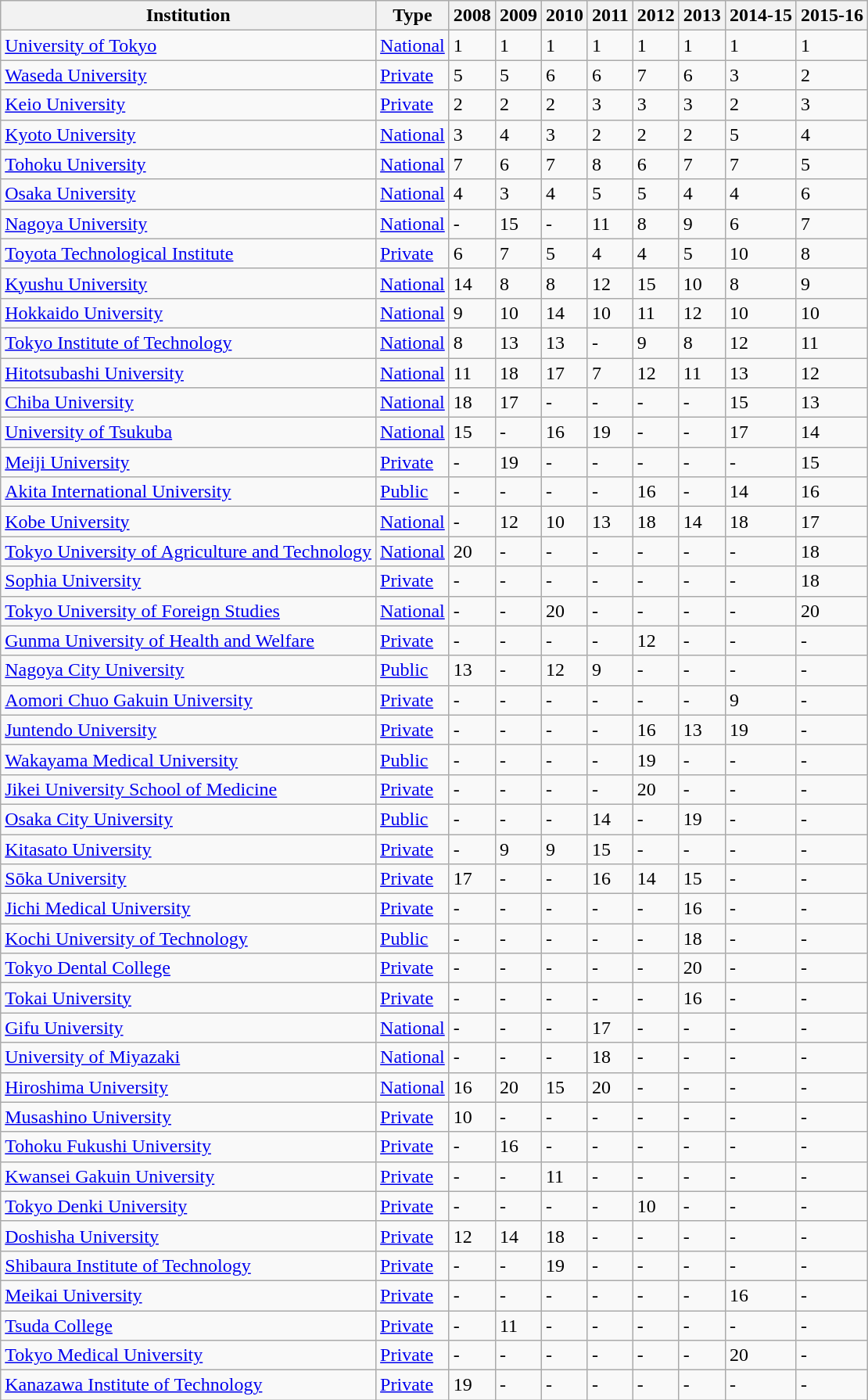<table class="sortable wikitable" border="1">
<tr>
<th>Institution</th>
<th>Type</th>
<th>2008</th>
<th>2009</th>
<th>2010</th>
<th>2011</th>
<th>2012</th>
<th>2013</th>
<th>2014-15</th>
<th>2015-16</th>
</tr>
<tr>
<td><a href='#'>University of Tokyo</a></td>
<td><a href='#'>National</a></td>
<td>1</td>
<td>1</td>
<td>1</td>
<td>1</td>
<td>1</td>
<td>1</td>
<td>1</td>
<td>1</td>
</tr>
<tr>
<td><a href='#'>Waseda University</a></td>
<td><a href='#'>Private</a></td>
<td>5</td>
<td>5</td>
<td>6</td>
<td>6</td>
<td>7</td>
<td>6</td>
<td>3</td>
<td>2</td>
</tr>
<tr>
<td><a href='#'>Keio University</a></td>
<td><a href='#'>Private</a></td>
<td>2</td>
<td>2</td>
<td>2</td>
<td>3</td>
<td>3</td>
<td>3</td>
<td>2</td>
<td>3</td>
</tr>
<tr>
<td><a href='#'>Kyoto University</a></td>
<td><a href='#'>National</a></td>
<td>3</td>
<td>4</td>
<td>3</td>
<td>2</td>
<td>2</td>
<td>2</td>
<td>5</td>
<td>4</td>
</tr>
<tr>
<td><a href='#'>Tohoku University</a></td>
<td><a href='#'>National</a></td>
<td>7</td>
<td>6</td>
<td>7</td>
<td>8</td>
<td>6</td>
<td>7</td>
<td>7</td>
<td>5</td>
</tr>
<tr>
<td><a href='#'>Osaka University</a></td>
<td><a href='#'>National</a></td>
<td>4</td>
<td>3</td>
<td>4</td>
<td>5</td>
<td>5</td>
<td>4</td>
<td>4</td>
<td>6</td>
</tr>
<tr>
<td><a href='#'>Nagoya University</a></td>
<td><a href='#'>National</a></td>
<td>-</td>
<td>15</td>
<td>-</td>
<td>11</td>
<td>8</td>
<td>9</td>
<td>6</td>
<td>7</td>
</tr>
<tr>
<td><a href='#'>Toyota Technological Institute</a></td>
<td><a href='#'>Private</a></td>
<td>6</td>
<td>7</td>
<td>5</td>
<td>4</td>
<td>4</td>
<td>5</td>
<td>10</td>
<td>8</td>
</tr>
<tr>
<td><a href='#'>Kyushu University</a></td>
<td><a href='#'>National</a></td>
<td>14</td>
<td>8</td>
<td>8</td>
<td>12</td>
<td>15</td>
<td>10</td>
<td>8</td>
<td>9</td>
</tr>
<tr>
<td><a href='#'>Hokkaido University</a></td>
<td><a href='#'>National</a></td>
<td>9</td>
<td>10</td>
<td>14</td>
<td>10</td>
<td>11</td>
<td>12</td>
<td>10</td>
<td>10</td>
</tr>
<tr>
<td><a href='#'>Tokyo Institute of Technology</a></td>
<td><a href='#'>National</a></td>
<td>8</td>
<td>13</td>
<td>13</td>
<td>-</td>
<td>9</td>
<td>8</td>
<td>12</td>
<td>11</td>
</tr>
<tr>
<td><a href='#'>Hitotsubashi University</a></td>
<td><a href='#'>National</a></td>
<td>11</td>
<td>18</td>
<td>17</td>
<td>7</td>
<td>12</td>
<td>11</td>
<td>13</td>
<td>12</td>
</tr>
<tr>
<td><a href='#'>Chiba University</a></td>
<td><a href='#'>National</a></td>
<td>18</td>
<td>17</td>
<td>-</td>
<td>-</td>
<td>-</td>
<td>-</td>
<td>15</td>
<td>13</td>
</tr>
<tr>
<td><a href='#'>University of Tsukuba</a></td>
<td><a href='#'>National</a></td>
<td>15</td>
<td>-</td>
<td>16</td>
<td>19</td>
<td>-</td>
<td>-</td>
<td>17</td>
<td>14</td>
</tr>
<tr>
<td><a href='#'>Meiji University</a></td>
<td><a href='#'>Private</a></td>
<td>-</td>
<td>19</td>
<td>-</td>
<td>-</td>
<td>-</td>
<td>-</td>
<td>-</td>
<td>15</td>
</tr>
<tr>
<td><a href='#'>Akita International University</a></td>
<td><a href='#'>Public</a></td>
<td>-</td>
<td>-</td>
<td>-</td>
<td>-</td>
<td>16</td>
<td>-</td>
<td>14</td>
<td>16</td>
</tr>
<tr>
<td><a href='#'>Kobe University</a></td>
<td><a href='#'>National</a></td>
<td>-</td>
<td>12</td>
<td>10</td>
<td>13</td>
<td>18</td>
<td>14</td>
<td>18</td>
<td>17</td>
</tr>
<tr>
<td><a href='#'>Tokyo University of Agriculture and Technology</a></td>
<td><a href='#'>National</a></td>
<td>20</td>
<td>-</td>
<td>-</td>
<td>-</td>
<td>-</td>
<td>-</td>
<td>-</td>
<td>18</td>
</tr>
<tr>
<td><a href='#'>Sophia University</a></td>
<td><a href='#'>Private</a></td>
<td>-</td>
<td>-</td>
<td>-</td>
<td>-</td>
<td>-</td>
<td>-</td>
<td>-</td>
<td>18</td>
</tr>
<tr>
<td><a href='#'>Tokyo University of Foreign Studies</a></td>
<td><a href='#'>National</a></td>
<td>-</td>
<td>-</td>
<td>20</td>
<td>-</td>
<td>-</td>
<td>-</td>
<td>-</td>
<td>20</td>
</tr>
<tr>
<td><a href='#'>Gunma University of Health and Welfare</a></td>
<td><a href='#'>Private</a></td>
<td>-</td>
<td>-</td>
<td>-</td>
<td>-</td>
<td>12</td>
<td>-</td>
<td>-</td>
<td>-</td>
</tr>
<tr>
<td><a href='#'>Nagoya City University</a></td>
<td><a href='#'>Public</a></td>
<td>13</td>
<td>-</td>
<td>12</td>
<td>9</td>
<td>-</td>
<td>-</td>
<td>-</td>
<td>-</td>
</tr>
<tr>
<td><a href='#'>Aomori Chuo Gakuin University</a></td>
<td><a href='#'>Private</a></td>
<td>-</td>
<td>-</td>
<td>-</td>
<td>-</td>
<td>-</td>
<td>-</td>
<td>9</td>
<td>-</td>
</tr>
<tr>
<td><a href='#'>Juntendo University</a></td>
<td><a href='#'>Private</a></td>
<td>-</td>
<td>-</td>
<td>-</td>
<td>-</td>
<td>16</td>
<td>13</td>
<td>19</td>
<td>-</td>
</tr>
<tr>
<td><a href='#'>Wakayama Medical University</a></td>
<td><a href='#'>Public</a></td>
<td>-</td>
<td>-</td>
<td>-</td>
<td>-</td>
<td>19</td>
<td>-</td>
<td>-</td>
<td>-</td>
</tr>
<tr>
<td><a href='#'>Jikei University School of Medicine</a></td>
<td><a href='#'>Private</a></td>
<td>-</td>
<td>-</td>
<td>-</td>
<td>-</td>
<td>20</td>
<td>-</td>
<td>-</td>
<td>-</td>
</tr>
<tr>
<td><a href='#'>Osaka City University</a></td>
<td><a href='#'>Public</a></td>
<td>-</td>
<td>-</td>
<td>-</td>
<td>14</td>
<td>-</td>
<td>19</td>
<td>-</td>
<td>-</td>
</tr>
<tr>
<td><a href='#'>Kitasato University</a></td>
<td><a href='#'>Private</a></td>
<td>-</td>
<td>9</td>
<td>9</td>
<td>15</td>
<td>-</td>
<td>-</td>
<td>-</td>
<td>-</td>
</tr>
<tr>
<td><a href='#'>Sōka University</a></td>
<td><a href='#'>Private</a></td>
<td>17</td>
<td>-</td>
<td>-</td>
<td>16</td>
<td>14</td>
<td>15</td>
<td>-</td>
<td>-</td>
</tr>
<tr>
<td><a href='#'>Jichi Medical University</a></td>
<td><a href='#'>Private</a></td>
<td>-</td>
<td>-</td>
<td>-</td>
<td>-</td>
<td>-</td>
<td>16</td>
<td>-</td>
<td>-</td>
</tr>
<tr>
<td><a href='#'>Kochi University of Technology</a></td>
<td><a href='#'>Public</a></td>
<td>-</td>
<td>-</td>
<td>-</td>
<td>-</td>
<td>-</td>
<td>18</td>
<td>-</td>
<td>-</td>
</tr>
<tr>
<td><a href='#'>Tokyo Dental College</a></td>
<td><a href='#'>Private</a></td>
<td>-</td>
<td>-</td>
<td>-</td>
<td>-</td>
<td>-</td>
<td>20</td>
<td>-</td>
<td>-</td>
</tr>
<tr>
<td><a href='#'>Tokai University</a></td>
<td><a href='#'>Private</a></td>
<td>-</td>
<td>-</td>
<td>-</td>
<td>-</td>
<td>-</td>
<td>16</td>
<td>-</td>
<td>-</td>
</tr>
<tr>
<td><a href='#'>Gifu University</a></td>
<td><a href='#'>National</a></td>
<td>-</td>
<td>-</td>
<td>-</td>
<td>17</td>
<td>-</td>
<td>-</td>
<td>-</td>
<td>-</td>
</tr>
<tr>
<td><a href='#'>University of Miyazaki</a></td>
<td><a href='#'>National</a></td>
<td>-</td>
<td>-</td>
<td>-</td>
<td>18</td>
<td>-</td>
<td>-</td>
<td>-</td>
<td>-</td>
</tr>
<tr>
<td><a href='#'>Hiroshima University</a></td>
<td><a href='#'>National</a></td>
<td>16</td>
<td>20</td>
<td>15</td>
<td>20</td>
<td>-</td>
<td>-</td>
<td>-</td>
<td>-</td>
</tr>
<tr>
<td><a href='#'>Musashino University</a></td>
<td><a href='#'>Private</a></td>
<td>10</td>
<td>-</td>
<td>-</td>
<td>-</td>
<td>-</td>
<td>-</td>
<td>-</td>
<td>-</td>
</tr>
<tr>
<td><a href='#'>Tohoku Fukushi University</a></td>
<td><a href='#'>Private</a></td>
<td>-</td>
<td>16</td>
<td>-</td>
<td>-</td>
<td>-</td>
<td>-</td>
<td>-</td>
<td>-</td>
</tr>
<tr>
<td><a href='#'>Kwansei Gakuin University</a></td>
<td><a href='#'>Private</a></td>
<td>-</td>
<td>-</td>
<td>11</td>
<td>-</td>
<td>-</td>
<td>-</td>
<td>-</td>
<td>-</td>
</tr>
<tr>
<td><a href='#'>Tokyo Denki University</a></td>
<td><a href='#'>Private</a></td>
<td>-</td>
<td>-</td>
<td>-</td>
<td>-</td>
<td>10</td>
<td>-</td>
<td>-</td>
<td>-</td>
</tr>
<tr>
<td><a href='#'>Doshisha University</a></td>
<td><a href='#'>Private</a></td>
<td>12</td>
<td>14</td>
<td>18</td>
<td>-</td>
<td>-</td>
<td>-</td>
<td>-</td>
<td>-</td>
</tr>
<tr>
<td><a href='#'>Shibaura Institute of Technology</a></td>
<td><a href='#'>Private</a></td>
<td>-</td>
<td>-</td>
<td>19</td>
<td>-</td>
<td>-</td>
<td>-</td>
<td>-</td>
<td>-</td>
</tr>
<tr>
<td><a href='#'>Meikai University</a></td>
<td><a href='#'>Private</a></td>
<td>-</td>
<td>-</td>
<td>-</td>
<td>-</td>
<td>-</td>
<td>-</td>
<td>16</td>
<td>-</td>
</tr>
<tr>
<td><a href='#'>Tsuda College</a></td>
<td><a href='#'>Private</a></td>
<td>-</td>
<td>11</td>
<td>-</td>
<td>-</td>
<td>-</td>
<td>-</td>
<td>-</td>
<td>-</td>
</tr>
<tr>
<td><a href='#'>Tokyo Medical University</a></td>
<td><a href='#'>Private</a></td>
<td>-</td>
<td>-</td>
<td>-</td>
<td>-</td>
<td>-</td>
<td>-</td>
<td>20</td>
<td>-</td>
</tr>
<tr>
<td><a href='#'>Kanazawa Institute of Technology</a></td>
<td><a href='#'>Private</a></td>
<td>19</td>
<td>-</td>
<td>-</td>
<td>-</td>
<td>-</td>
<td>-</td>
<td>-</td>
<td>-</td>
</tr>
</table>
